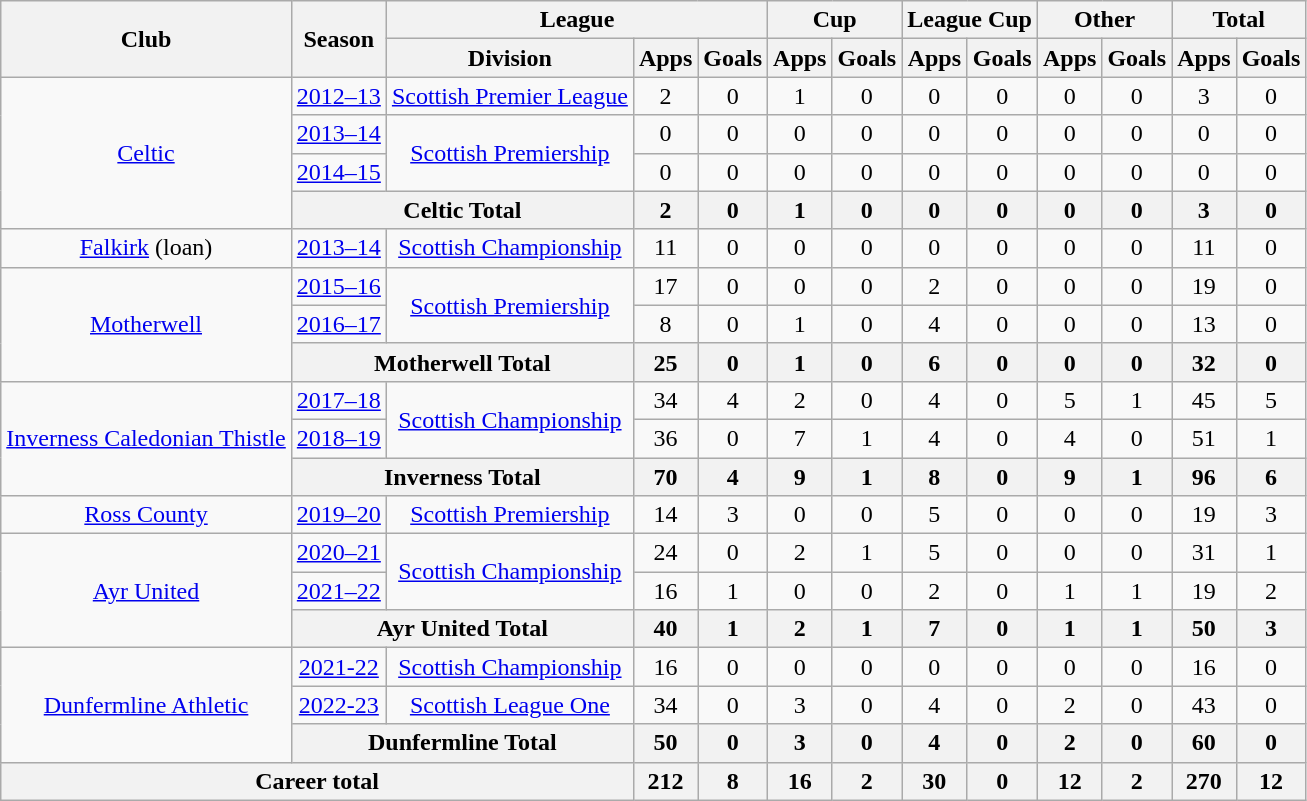<table class="wikitable" style="text-align: center">
<tr>
<th rowspan="2">Club</th>
<th rowspan="2">Season</th>
<th colspan="3">League</th>
<th colspan="2">Cup</th>
<th colspan="2">League Cup</th>
<th colspan="2">Other</th>
<th colspan="2">Total</th>
</tr>
<tr>
<th>Division</th>
<th>Apps</th>
<th>Goals</th>
<th>Apps</th>
<th>Goals</th>
<th>Apps</th>
<th>Goals</th>
<th>Apps</th>
<th>Goals</th>
<th>Apps</th>
<th>Goals</th>
</tr>
<tr>
<td rowspan="4"><a href='#'>Celtic</a></td>
<td><a href='#'>2012–13</a></td>
<td><a href='#'>Scottish Premier League</a></td>
<td>2</td>
<td>0</td>
<td>1</td>
<td>0</td>
<td>0</td>
<td>0</td>
<td>0</td>
<td>0</td>
<td>3</td>
<td>0</td>
</tr>
<tr>
<td><a href='#'>2013–14</a></td>
<td rowspan="2"><a href='#'>Scottish Premiership</a></td>
<td>0</td>
<td>0</td>
<td>0</td>
<td>0</td>
<td>0</td>
<td>0</td>
<td>0</td>
<td>0</td>
<td>0</td>
<td>0</td>
</tr>
<tr>
<td><a href='#'>2014–15</a></td>
<td>0</td>
<td>0</td>
<td>0</td>
<td>0</td>
<td>0</td>
<td>0</td>
<td>0</td>
<td>0</td>
<td>0</td>
<td>0</td>
</tr>
<tr>
<th colspan="2">Celtic Total</th>
<th>2</th>
<th>0</th>
<th>1</th>
<th>0</th>
<th>0</th>
<th>0</th>
<th>0</th>
<th>0</th>
<th>3</th>
<th>0</th>
</tr>
<tr>
<td><a href='#'>Falkirk</a> (loan)</td>
<td><a href='#'>2013–14</a></td>
<td><a href='#'>Scottish Championship</a></td>
<td>11</td>
<td>0</td>
<td>0</td>
<td>0</td>
<td>0</td>
<td>0</td>
<td>0</td>
<td>0</td>
<td>11</td>
<td>0</td>
</tr>
<tr>
<td rowspan="3"><a href='#'>Motherwell</a></td>
<td><a href='#'>2015–16</a></td>
<td rowspan="2"><a href='#'>Scottish Premiership</a></td>
<td>17</td>
<td>0</td>
<td>0</td>
<td>0</td>
<td>2</td>
<td>0</td>
<td>0</td>
<td>0</td>
<td>19</td>
<td>0</td>
</tr>
<tr>
<td><a href='#'>2016–17</a></td>
<td>8</td>
<td>0</td>
<td>1</td>
<td>0</td>
<td>4</td>
<td>0</td>
<td>0</td>
<td>0</td>
<td>13</td>
<td>0</td>
</tr>
<tr>
<th colspan="2">Motherwell Total</th>
<th>25</th>
<th>0</th>
<th>1</th>
<th>0</th>
<th>6</th>
<th>0</th>
<th>0</th>
<th>0</th>
<th>32</th>
<th>0</th>
</tr>
<tr>
<td rowspan="3"><a href='#'>Inverness Caledonian Thistle</a></td>
<td><a href='#'>2017–18</a></td>
<td rowspan="2"><a href='#'>Scottish Championship</a></td>
<td>34</td>
<td>4</td>
<td>2</td>
<td>0</td>
<td>4</td>
<td>0</td>
<td>5</td>
<td>1</td>
<td>45</td>
<td>5</td>
</tr>
<tr>
<td><a href='#'>2018–19</a></td>
<td>36</td>
<td>0</td>
<td>7</td>
<td>1</td>
<td>4</td>
<td>0</td>
<td>4</td>
<td>0</td>
<td>51</td>
<td>1</td>
</tr>
<tr>
<th colspan="2">Inverness Total</th>
<th>70</th>
<th>4</th>
<th>9</th>
<th>1</th>
<th>8</th>
<th>0</th>
<th>9</th>
<th>1</th>
<th>96</th>
<th>6</th>
</tr>
<tr>
<td><a href='#'>Ross County</a></td>
<td><a href='#'>2019–20</a></td>
<td><a href='#'>Scottish Premiership</a></td>
<td>14</td>
<td>3</td>
<td>0</td>
<td>0</td>
<td>5</td>
<td>0</td>
<td>0</td>
<td>0</td>
<td>19</td>
<td>3</td>
</tr>
<tr>
<td rowspan="3"><a href='#'>Ayr United</a></td>
<td><a href='#'>2020–21</a></td>
<td rowspan="2"><a href='#'>Scottish Championship</a></td>
<td>24</td>
<td>0</td>
<td>2</td>
<td>1</td>
<td>5</td>
<td>0</td>
<td>0</td>
<td>0</td>
<td>31</td>
<td>1</td>
</tr>
<tr>
<td><a href='#'>2021–22</a></td>
<td>16</td>
<td>1</td>
<td>0</td>
<td>0</td>
<td>2</td>
<td>0</td>
<td>1</td>
<td>1</td>
<td>19</td>
<td>2</td>
</tr>
<tr>
<th colspan="2">Ayr United Total</th>
<th>40</th>
<th>1</th>
<th>2</th>
<th>1</th>
<th>7</th>
<th>0</th>
<th>1</th>
<th>1</th>
<th>50</th>
<th>3</th>
</tr>
<tr>
<td rowspan="3"><a href='#'>Dunfermline Athletic</a></td>
<td><a href='#'>2021-22</a></td>
<td><a href='#'>Scottish Championship</a></td>
<td>16</td>
<td>0</td>
<td>0</td>
<td>0</td>
<td>0</td>
<td>0</td>
<td>0</td>
<td>0</td>
<td>16</td>
<td 0>0</td>
</tr>
<tr>
<td><a href='#'>2022-23</a></td>
<td><a href='#'>Scottish League One</a></td>
<td>34</td>
<td>0</td>
<td>3</td>
<td>0</td>
<td>4</td>
<td>0</td>
<td>2</td>
<td>0</td>
<td>43</td>
<td>0</td>
</tr>
<tr>
<th colspan="2">Dunfermline Total</th>
<th>50</th>
<th>0</th>
<th>3</th>
<th>0</th>
<th>4</th>
<th>0</th>
<th>2</th>
<th>0</th>
<th>60</th>
<th>0</th>
</tr>
<tr>
<th colspan="3">Career total</th>
<th>212</th>
<th>8</th>
<th>16</th>
<th>2</th>
<th>30</th>
<th>0</th>
<th>12</th>
<th>2</th>
<th>270</th>
<th>12</th>
</tr>
</table>
